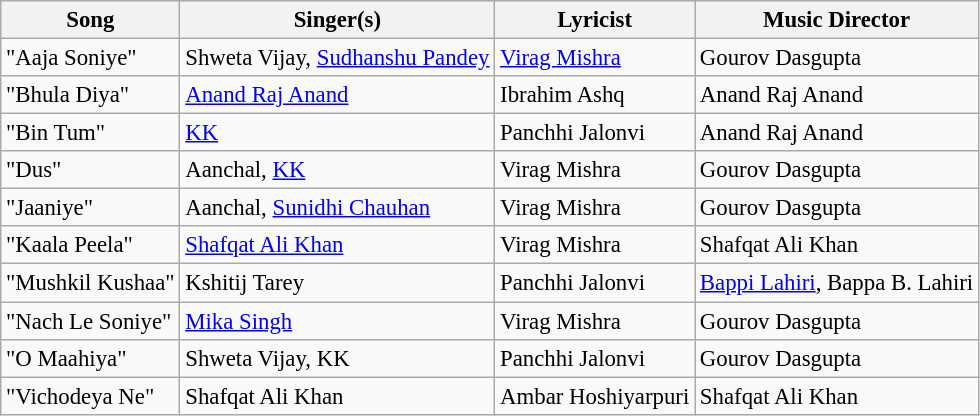<table class="wikitable" style="font-size:95%;">
<tr>
<th>Song</th>
<th>Singer(s)</th>
<th>Lyricist</th>
<th>Music Director</th>
</tr>
<tr>
<td>"Aaja Soniye"</td>
<td>Shweta Vijay, <a href='#'>Sudhanshu Pandey</a></td>
<td><a href='#'>Virag Mishra</a></td>
<td>Gourov Dasgupta</td>
</tr>
<tr>
<td>"Bhula Diya"</td>
<td><a href='#'>Anand Raj Anand</a></td>
<td>Ibrahim Ashq</td>
<td>Anand Raj Anand</td>
</tr>
<tr>
<td>"Bin Tum"</td>
<td><a href='#'>KK</a></td>
<td>Panchhi Jalonvi</td>
<td>Anand Raj Anand</td>
</tr>
<tr>
<td>"Dus"</td>
<td>Aanchal, <a href='#'>KK</a></td>
<td>Virag Mishra</td>
<td>Gourov Dasgupta</td>
</tr>
<tr>
<td>"Jaaniye"</td>
<td>Aanchal, <a href='#'>Sunidhi Chauhan</a></td>
<td>Virag Mishra</td>
<td>Gourov Dasgupta</td>
</tr>
<tr>
<td>"Kaala Peela"</td>
<td><a href='#'>Shafqat Ali Khan</a></td>
<td>Virag Mishra</td>
<td>Shafqat Ali Khan</td>
</tr>
<tr>
<td>"Mushkil Kushaa"</td>
<td>Kshitij Tarey</td>
<td>Panchhi Jalonvi</td>
<td><a href='#'>Bappi Lahiri</a>, Bappa B. Lahiri</td>
</tr>
<tr>
<td>"Nach Le Soniye"</td>
<td><a href='#'>Mika Singh</a></td>
<td>Virag Mishra</td>
<td>Gourov Dasgupta</td>
</tr>
<tr>
<td>"O Maahiya"</td>
<td>Shweta Vijay, KK</td>
<td>Panchhi Jalonvi</td>
<td>Gourov Dasgupta</td>
</tr>
<tr>
<td>"Vichodeya Ne"</td>
<td>Shafqat Ali Khan</td>
<td>Ambar Hoshiyarpuri</td>
<td>Shafqat Ali Khan</td>
</tr>
</table>
